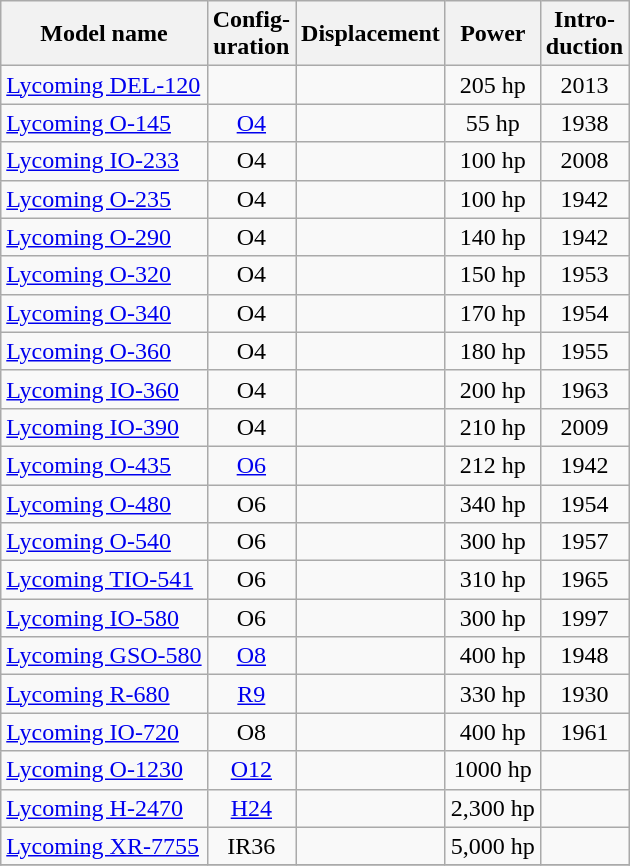<table class="wikitable sortable">
<tr>
<th>Model name</th>
<th>Config-<br>uration</th>
<th>Displacement</th>
<th>Power</th>
<th>Intro-<br>duction</th>
</tr>
<tr>
<td align=left><a href='#'>Lycoming DEL-120</a></td>
<td align=center></td>
<td align=center></td>
<td align=center>205 hp</td>
<td align=center>2013</td>
</tr>
<tr>
<td align=left><a href='#'>Lycoming O-145</a></td>
<td align=center><a href='#'>O4</a></td>
<td align=center></td>
<td align=center>55 hp</td>
<td align=center>1938</td>
</tr>
<tr>
<td align=left><a href='#'>Lycoming IO-233</a></td>
<td align=center>O4</td>
<td align=center></td>
<td align=center>100 hp</td>
<td align=center>2008</td>
</tr>
<tr>
<td align=left><a href='#'>Lycoming O-235</a></td>
<td align=center>O4</td>
<td align=center></td>
<td align=center>100 hp</td>
<td align=center>1942</td>
</tr>
<tr>
<td align=left><a href='#'>Lycoming O-290</a></td>
<td align=center>O4</td>
<td align=center></td>
<td align=center>140 hp</td>
<td align=center>1942</td>
</tr>
<tr>
<td align=left><a href='#'>Lycoming O-320</a></td>
<td align=center>O4</td>
<td align=center></td>
<td align=center>150 hp</td>
<td align=center>1953</td>
</tr>
<tr>
<td align=left><a href='#'>Lycoming O-340</a></td>
<td align=center>O4</td>
<td align=center></td>
<td align=center>170 hp</td>
<td align=center>1954</td>
</tr>
<tr>
<td align=left><a href='#'>Lycoming O-360</a></td>
<td align=center>O4</td>
<td align=center></td>
<td align=center>180 hp</td>
<td align=center>1955</td>
</tr>
<tr>
<td align=left><a href='#'>Lycoming IO-360</a></td>
<td align=center>O4</td>
<td align=center></td>
<td align=center>200 hp</td>
<td align=center>1963</td>
</tr>
<tr>
<td align=left><a href='#'>Lycoming IO-390</a></td>
<td align=center>O4</td>
<td align=center></td>
<td align=center>210 hp</td>
<td align=center>2009</td>
</tr>
<tr>
<td align=left><a href='#'>Lycoming O-435</a></td>
<td align=center><a href='#'>O6</a></td>
<td align=center></td>
<td align=center>212 hp</td>
<td align=center>1942</td>
</tr>
<tr>
<td align=left><a href='#'>Lycoming O-480</a></td>
<td align=center>O6</td>
<td align=center></td>
<td align=center>340 hp</td>
<td align=center>1954</td>
</tr>
<tr>
<td align=left><a href='#'>Lycoming O-540</a></td>
<td align=center>O6</td>
<td align=center></td>
<td align=center>300 hp</td>
<td align=center>1957</td>
</tr>
<tr>
<td align=left><a href='#'>Lycoming TIO-541</a></td>
<td align=center>O6</td>
<td align=center></td>
<td align=center>310 hp</td>
<td align=center>1965</td>
</tr>
<tr>
<td align=left><a href='#'>Lycoming IO-580</a></td>
<td align=center>O6</td>
<td align=center></td>
<td align=center>300 hp</td>
<td align=center>1997</td>
</tr>
<tr>
<td align=left><a href='#'>Lycoming GSO-580</a></td>
<td align=center><a href='#'>O8</a></td>
<td align=center></td>
<td align=center>400 hp</td>
<td align=center>1948</td>
</tr>
<tr>
<td align=left><a href='#'>Lycoming R-680</a></td>
<td align=center><a href='#'>R9</a></td>
<td align=center></td>
<td align=center>330 hp</td>
<td align=center>1930</td>
</tr>
<tr>
<td align=left><a href='#'>Lycoming IO-720</a></td>
<td align=center>O8</td>
<td align=center></td>
<td align=center>400 hp</td>
<td align=center>1961</td>
</tr>
<tr>
<td align=left><a href='#'>Lycoming O-1230</a></td>
<td align=center><a href='#'>O12</a></td>
<td align=center></td>
<td align=center>1000 hp</td>
<td align=center></td>
</tr>
<tr>
<td align=left><a href='#'>Lycoming H-2470</a></td>
<td align=center><a href='#'>H24</a></td>
<td align=center></td>
<td align=center>2,300 hp</td>
<td align=center></td>
</tr>
<tr>
<td align=left><a href='#'>Lycoming XR-7755</a></td>
<td align=center>IR36</td>
<td align=center></td>
<td align=center>5,000 hp</td>
<td align=center></td>
</tr>
<tr>
</tr>
</table>
